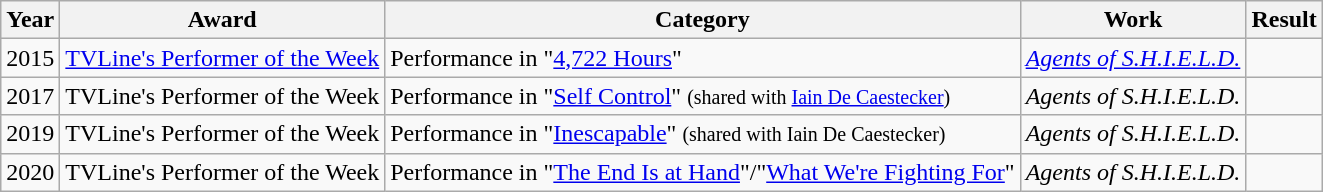<table class="wikitable sortable">
<tr>
<th>Year</th>
<th>Award</th>
<th>Category</th>
<th>Work</th>
<th>Result</th>
</tr>
<tr>
<td>2015</td>
<td><a href='#'>TVLine's Performer of the Week</a></td>
<td>Performance in "<a href='#'>4,722 Hours</a>"</td>
<td><em><a href='#'>Agents of S.H.I.E.L.D.</a></em></td>
<td></td>
</tr>
<tr>
<td>2017</td>
<td>TVLine's Performer of the Week</td>
<td>Performance in "<a href='#'>Self Control</a>" <small>(shared with <a href='#'>Iain De Caestecker</a>)</small></td>
<td><em>Agents of S.H.I.E.L.D.</em></td>
<td></td>
</tr>
<tr>
<td>2019</td>
<td>TVLine's Performer of the Week</td>
<td>Performance in "<a href='#'>Inescapable</a>" <small>(shared with Iain De Caestecker)</small></td>
<td><em>Agents of S.H.I.E.L.D.</em></td>
<td></td>
</tr>
<tr>
<td>2020</td>
<td>TVLine's Performer of the Week</td>
<td>Performance in "<a href='#'>The End Is at Hand</a>"/"<a href='#'>What We're Fighting For</a>"</td>
<td><em>Agents of S.H.I.E.L.D.</em></td>
<td></td>
</tr>
</table>
